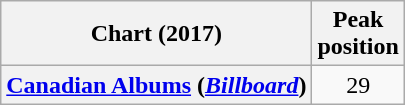<table class="wikitable plainrowheaders" style="text-align:center">
<tr>
<th scope="col">Chart (2017)</th>
<th scope="col">Peak<br>position</th>
</tr>
<tr>
<th scope="row"><a href='#'>Canadian Albums</a> (<em><a href='#'>Billboard</a></em>)</th>
<td>29</td>
</tr>
</table>
